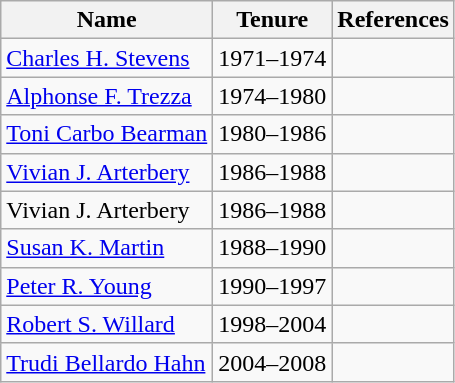<table class="wikitable sortable">
<tr>
<th>Name</th>
<th>Tenure</th>
<th>References</th>
</tr>
<tr>
<td><a href='#'>Charles H. Stevens</a></td>
<td>1971–1974</td>
<td></td>
</tr>
<tr>
<td><a href='#'>Alphonse F. Trezza</a></td>
<td>1974–1980</td>
<td></td>
</tr>
<tr>
<td><a href='#'>Toni Carbo Bearman</a></td>
<td>1980–1986</td>
<td></td>
</tr>
<tr>
<td><a href='#'>Vivian J. Arterbery</a></td>
<td>1986–1988</td>
<td></td>
</tr>
<tr>
<td>Vivian J. Arterbery</td>
<td>1986–1988</td>
<td></td>
</tr>
<tr>
<td><a href='#'>Susan K. Martin</a></td>
<td>1988–1990</td>
<td></td>
</tr>
<tr>
<td><a href='#'>Peter R. Young</a></td>
<td>1990–1997</td>
<td></td>
</tr>
<tr>
<td><a href='#'>Robert S. Willard</a></td>
<td>1998–2004</td>
<td></td>
</tr>
<tr>
<td><a href='#'>Trudi Bellardo Hahn</a></td>
<td>2004–2008</td>
<td></td>
</tr>
</table>
